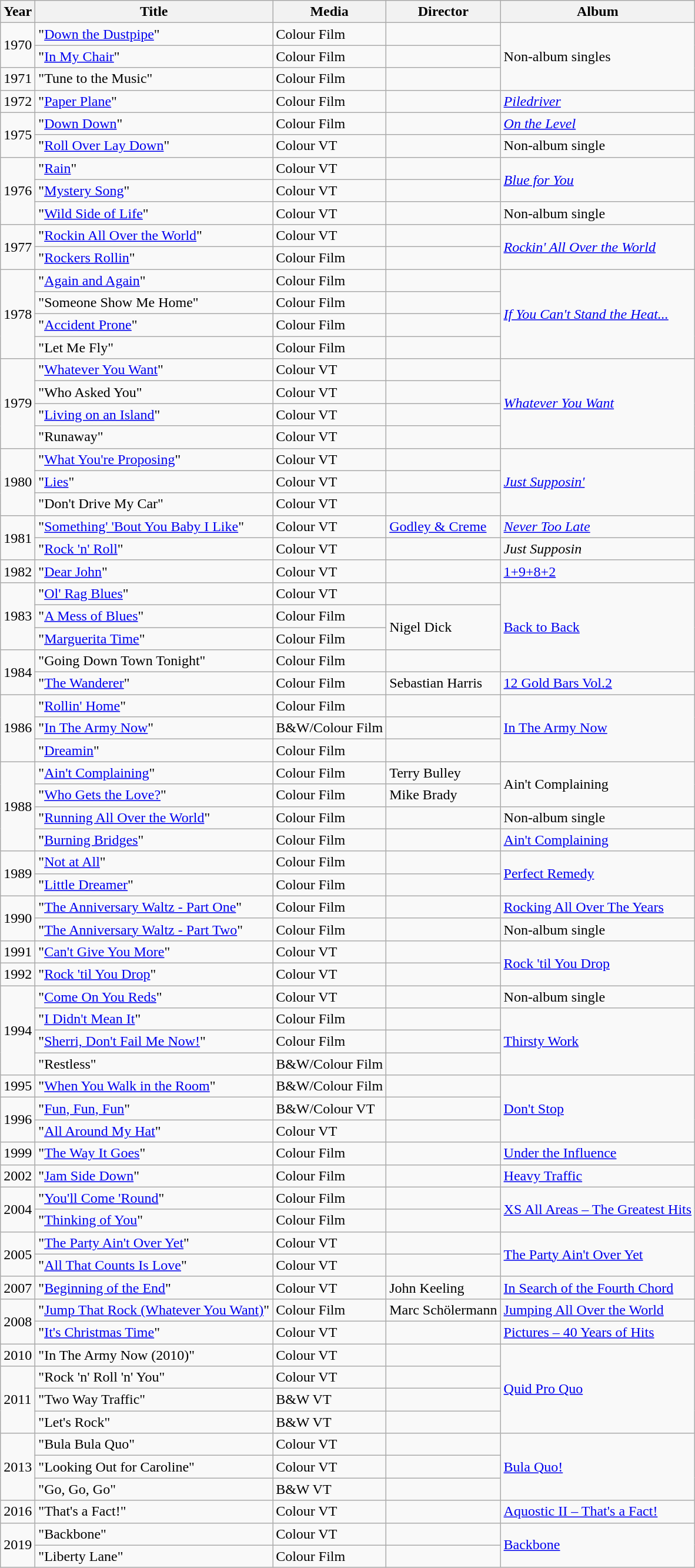<table class="wikitable">
<tr>
<th>Year</th>
<th>Title</th>
<th>Media</th>
<th>Director</th>
<th>Album</th>
</tr>
<tr>
<td rowspan="2">1970</td>
<td>"<a href='#'>Down the Dustpipe</a>"</td>
<td>Colour Film</td>
<td></td>
<td rowspan="3">Non-album singles</td>
</tr>
<tr>
<td>"<a href='#'>In My Chair</a>"</td>
<td>Colour Film</td>
<td></td>
</tr>
<tr>
<td>1971</td>
<td>"Tune to the Music"</td>
<td>Colour Film</td>
<td></td>
</tr>
<tr>
<td>1972</td>
<td>"<a href='#'>Paper Plane</a>"</td>
<td>Colour Film</td>
<td></td>
<td><em><a href='#'>Piledriver</a></em></td>
</tr>
<tr>
<td rowspan="2">1975</td>
<td>"<a href='#'>Down Down</a>"</td>
<td>Colour Film</td>
<td></td>
<td><em><a href='#'>On the Level</a></em></td>
</tr>
<tr>
<td>"<a href='#'>Roll Over Lay Down</a>"</td>
<td>Colour VT</td>
<td></td>
<td>Non-album single</td>
</tr>
<tr>
<td rowspan="3">1976</td>
<td>"<a href='#'>Rain</a>"</td>
<td>Colour VT</td>
<td></td>
<td rowspan="2"><em><a href='#'>Blue for You</a></em></td>
</tr>
<tr>
<td>"<a href='#'>Mystery Song</a>"</td>
<td>Colour VT</td>
<td></td>
</tr>
<tr>
<td>"<a href='#'>Wild Side of Life</a>"</td>
<td>Colour VT</td>
<td></td>
<td>Non-album single</td>
</tr>
<tr>
<td rowspan="2">1977</td>
<td>"<a href='#'>Rockin All Over the World</a>"</td>
<td>Colour VT</td>
<td></td>
<td rowspan="2"><em><a href='#'>Rockin' All Over the World</a></em></td>
</tr>
<tr>
<td>"<a href='#'>Rockers Rollin</a>"</td>
<td>Colour Film</td>
<td></td>
</tr>
<tr>
<td rowspan="4">1978</td>
<td>"<a href='#'>Again and Again</a>"</td>
<td>Colour Film</td>
<td></td>
<td rowspan="4"><em><a href='#'>If You Can't Stand the Heat...</a></em></td>
</tr>
<tr>
<td>"Someone Show Me Home"</td>
<td>Colour Film</td>
<td></td>
</tr>
<tr>
<td>"<a href='#'>Accident Prone</a>"</td>
<td>Colour Film</td>
<td></td>
</tr>
<tr>
<td>"Let Me Fly"</td>
<td>Colour Film</td>
<td></td>
</tr>
<tr>
<td rowspan="4">1979</td>
<td>"<a href='#'>Whatever You Want</a>"</td>
<td>Colour VT</td>
<td></td>
<td rowspan="4"><em><a href='#'>Whatever You Want</a></em></td>
</tr>
<tr>
<td>"Who Asked You"</td>
<td>Colour VT</td>
<td></td>
</tr>
<tr>
<td>"<a href='#'>Living on an Island</a>"</td>
<td>Colour VT</td>
<td></td>
</tr>
<tr>
<td>"Runaway"</td>
<td>Colour VT</td>
<td></td>
</tr>
<tr>
<td rowspan="3">1980</td>
<td>"<a href='#'>What You're Proposing</a>"</td>
<td>Colour VT</td>
<td></td>
<td rowspan="3"><em><a href='#'>Just Supposin'</a></em></td>
</tr>
<tr>
<td>"<a href='#'>Lies</a>"</td>
<td>Colour VT</td>
<td></td>
</tr>
<tr>
<td>"Don't Drive My Car"</td>
<td>Colour VT</td>
<td></td>
</tr>
<tr>
<td rowspan="2">1981</td>
<td>"<a href='#'>Something' 'Bout You Baby I Like</a>"</td>
<td>Colour VT</td>
<td><a href='#'>Godley & Creme</a></td>
<td><em><a href='#'>Never Too Late</a></em></td>
</tr>
<tr>
<td>"<a href='#'>Rock 'n' Roll</a>"</td>
<td>Colour VT</td>
<td></td>
<td><em>Just Supposin<strong></td>
</tr>
<tr>
<td>1982</td>
<td>"<a href='#'>Dear John</a>"</td>
<td>Colour VT</td>
<td></td>
<td></em><a href='#'>1+9+8+2</a><em></td>
</tr>
<tr>
<td rowspan="3">1983</td>
<td>"<a href='#'>Ol' Rag Blues</a>"</td>
<td>Colour VT</td>
<td></td>
<td rowspan="4"></em><a href='#'>Back to Back</a><em></td>
</tr>
<tr>
<td>"<a href='#'>A Mess of Blues</a>"</td>
<td>Colour Film</td>
<td rowspan="2">Nigel Dick</td>
</tr>
<tr>
<td>"<a href='#'>Marguerita Time</a>"</td>
<td>Colour Film</td>
</tr>
<tr>
<td rowspan="2">1984</td>
<td>"Going Down Town Tonight"</td>
<td>Colour Film</td>
<td></td>
</tr>
<tr>
<td>"<a href='#'>The Wanderer</a>"</td>
<td>Colour Film</td>
<td>Sebastian Harris</td>
<td></em><a href='#'>12 Gold Bars Vol.2</a><em></td>
</tr>
<tr>
<td rowspan="3">1986</td>
<td>"<a href='#'>Rollin' Home</a>"</td>
<td>Colour Film</td>
<td></td>
<td rowspan="3"></em><a href='#'>In The Army Now</a><em></td>
</tr>
<tr>
<td>"<a href='#'>In The Army Now</a>"</td>
<td>B&W/Colour Film</td>
<td></td>
</tr>
<tr>
<td>"<a href='#'>Dreamin</a>"</td>
<td>Colour Film</td>
<td></td>
</tr>
<tr>
<td rowspan="4">1988</td>
<td>"<a href='#'>Ain't Complaining</a>"</td>
<td>Colour Film</td>
<td>Terry Bulley</td>
<td rowspan="2"></em>Ain't Complaining<em></td>
</tr>
<tr>
<td>"<a href='#'>Who Gets the Love?</a>"</td>
<td>Colour Film</td>
<td>Mike Brady</td>
</tr>
<tr>
<td>"<a href='#'>Running All Over the World</a>"</td>
<td>Colour Film</td>
<td></td>
<td>Non-album single</td>
</tr>
<tr>
<td>"<a href='#'>Burning Bridges</a>"</td>
<td>Colour Film</td>
<td></td>
<td></em><a href='#'>Ain't Complaining</a><em></td>
</tr>
<tr>
<td rowspan="2">1989</td>
<td>"<a href='#'>Not at All</a>"</td>
<td>Colour Film</td>
<td></td>
<td rowspan="2"></em><a href='#'>Perfect Remedy</a><em></td>
</tr>
<tr>
<td>"<a href='#'>Little Dreamer</a>"</td>
<td>Colour Film</td>
<td></td>
</tr>
<tr>
<td rowspan="2">1990</td>
<td>"<a href='#'>The Anniversary Waltz - Part One</a>"</td>
<td>Colour Film</td>
<td></td>
<td></em><a href='#'>Rocking All Over The Years</a><em></td>
</tr>
<tr>
<td>"<a href='#'>The Anniversary Waltz - Part Two</a>"</td>
<td>Colour Film</td>
<td></td>
<td>Non-album single</td>
</tr>
<tr>
<td>1991</td>
<td>"<a href='#'>Can't Give You More</a>"</td>
<td>Colour VT</td>
<td></td>
<td rowspan="2"></em><a href='#'>Rock 'til You Drop</a><em></td>
</tr>
<tr>
<td>1992</td>
<td>"<a href='#'>Rock 'til You Drop</a>"</td>
<td>Colour VT</td>
<td></td>
</tr>
<tr>
<td rowspan="4">1994</td>
<td>"<a href='#'>Come On You Reds</a>"</td>
<td>Colour VT</td>
<td></td>
<td>Non-album single</td>
</tr>
<tr>
<td>"<a href='#'>I Didn't Mean It</a>"</td>
<td>Colour Film</td>
<td></td>
<td rowspan="3"></em><a href='#'>Thirsty Work</a><em></td>
</tr>
<tr>
<td>"<a href='#'>Sherri, Don't Fail Me Now!</a>"</td>
<td>Colour Film</td>
<td></td>
</tr>
<tr>
<td>"Restless"</td>
<td>B&W/Colour Film</td>
<td></td>
</tr>
<tr>
<td>1995</td>
<td>"<a href='#'>When You Walk in the Room</a>"</td>
<td>B&W/Colour Film</td>
<td></td>
<td rowspan="3"></em><a href='#'>Don't Stop</a><em></td>
</tr>
<tr>
<td rowspan="2">1996</td>
<td>"<a href='#'>Fun, Fun, Fun</a>"</td>
<td>B&W/Colour VT</td>
<td></td>
</tr>
<tr>
<td>"<a href='#'>All Around My Hat</a>"</td>
<td>Colour VT</td>
<td></td>
</tr>
<tr>
<td>1999</td>
<td>"<a href='#'>The Way It Goes</a>"</td>
<td>Colour Film</td>
<td></td>
<td></em><a href='#'>Under the Influence</a><em></td>
</tr>
<tr>
<td>2002</td>
<td>"<a href='#'>Jam Side Down</a>"</td>
<td>Colour Film</td>
<td></td>
<td></em><a href='#'>Heavy Traffic</a><em></td>
</tr>
<tr>
<td rowspan="2">2004</td>
<td>"<a href='#'>You'll Come 'Round</a>"</td>
<td>Colour Film</td>
<td></td>
<td rowspan="2"></em><a href='#'>XS All Areas – The Greatest Hits</a><em></td>
</tr>
<tr>
<td>"<a href='#'>Thinking of You</a>"</td>
<td>Colour Film</td>
<td></td>
</tr>
<tr>
<td rowspan="2">2005</td>
<td>"<a href='#'>The Party Ain't Over Yet</a>"</td>
<td>Colour VT</td>
<td></td>
<td rowspan="2"></em><a href='#'>The Party Ain't Over Yet</a><em></td>
</tr>
<tr>
<td>"<a href='#'>All That Counts Is Love</a>"</td>
<td>Colour VT</td>
<td></td>
</tr>
<tr>
<td>2007</td>
<td>"<a href='#'>Beginning of the End</a>"</td>
<td>Colour VT</td>
<td>John Keeling</td>
<td></em><a href='#'>In Search of the Fourth Chord</a><em></td>
</tr>
<tr>
<td rowspan="2">2008</td>
<td>"<a href='#'>Jump That Rock (Whatever You Want)</a>"</td>
<td>Colour Film</td>
<td>Marc Schölermann</td>
<td></em><a href='#'>Jumping All Over the World</a><em></td>
</tr>
<tr>
<td>"<a href='#'>It's Christmas Time</a>"</td>
<td>Colour VT</td>
<td></td>
<td></em><a href='#'>Pictures – 40 Years of Hits</a><em></td>
</tr>
<tr>
<td>2010</td>
<td>"In The Army Now (2010)"</td>
<td>Colour VT</td>
<td></td>
<td rowspan="4"></em><a href='#'>Quid Pro Quo</a><em></td>
</tr>
<tr>
<td rowspan="3">2011</td>
<td>"Rock 'n' Roll 'n' You"</td>
<td>Colour VT</td>
<td></td>
</tr>
<tr>
<td>"Two Way Traffic"</td>
<td>B&W VT</td>
<td></td>
</tr>
<tr>
<td>"Let's Rock"</td>
<td>B&W VT</td>
<td></td>
</tr>
<tr>
<td rowspan="3">2013</td>
<td>"Bula Bula Quo"</td>
<td>Colour VT</td>
<td></td>
<td rowspan="3"></em><a href='#'>Bula Quo!</a><em></td>
</tr>
<tr>
<td>"Looking Out for Caroline"</td>
<td>Colour VT</td>
<td></td>
</tr>
<tr>
<td>"Go, Go, Go"</td>
<td>B&W VT</td>
<td></td>
</tr>
<tr>
<td>2016</td>
<td>"That's a Fact!"</td>
<td>Colour VT</td>
<td></td>
<td></em><a href='#'>Aquostic II – That's a Fact!</a><em></td>
</tr>
<tr>
<td rowspan="2">2019</td>
<td>"Backbone"</td>
<td>Colour VT</td>
<td></td>
<td rowspan="2"></em><a href='#'>Backbone</a><em></td>
</tr>
<tr>
<td>"Liberty Lane"</td>
<td>Colour Film</td>
<td></td>
</tr>
</table>
